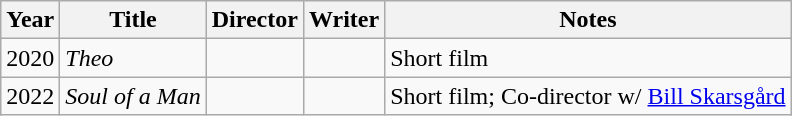<table class="wikitable">
<tr>
<th>Year</th>
<th>Title</th>
<th>Director</th>
<th>Writer</th>
<th>Notes</th>
</tr>
<tr>
<td>2020</td>
<td><em>Theo</em></td>
<td></td>
<td></td>
<td>Short film</td>
</tr>
<tr>
<td>2022</td>
<td><em>Soul of a Man</em></td>
<td></td>
<td></td>
<td>Short film; Co-director w/ <a href='#'>Bill Skarsgård</a></td>
</tr>
</table>
